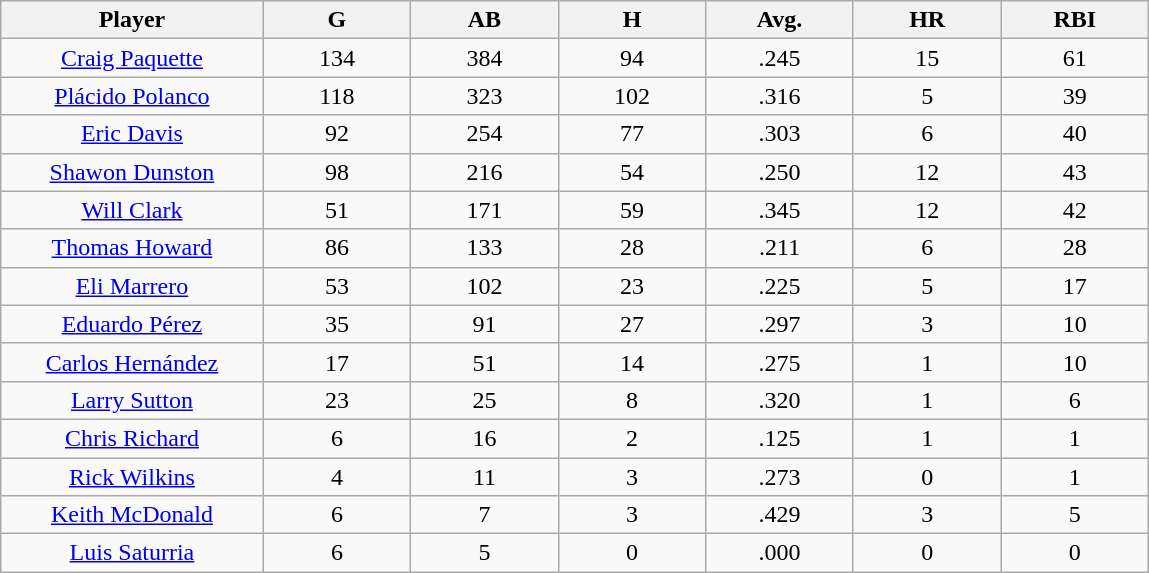<table class="wikitable sortable">
<tr>
<th bgcolor="#DDDDFF" width="16%">Player</th>
<th bgcolor="#DDDDFF" width="9%">G</th>
<th bgcolor="#DDDDFF" width="9%">AB</th>
<th bgcolor="#DDDDFF" width="9%">H</th>
<th bgcolor="#DDDDFF" width="9%">Avg.</th>
<th bgcolor="#DDDDFF" width="9%">HR</th>
<th bgcolor="#DDDDFF" width="9%">RBI</th>
</tr>
<tr align="center">
<td><a href='#'>Craig Paquette</a></td>
<td>134</td>
<td>384</td>
<td>94</td>
<td>.245</td>
<td>15</td>
<td>61</td>
</tr>
<tr align="center">
<td><a href='#'>Plácido Polanco</a></td>
<td>118</td>
<td>323</td>
<td>102</td>
<td>.316</td>
<td>5</td>
<td>39</td>
</tr>
<tr align="center">
<td><a href='#'>Eric Davis</a></td>
<td>92</td>
<td>254</td>
<td>77</td>
<td>.303</td>
<td>6</td>
<td>40</td>
</tr>
<tr align="center">
<td><a href='#'>Shawon Dunston</a></td>
<td>98</td>
<td>216</td>
<td>54</td>
<td>.250</td>
<td>12</td>
<td>43</td>
</tr>
<tr align="center">
<td><a href='#'>Will Clark</a></td>
<td>51</td>
<td>171</td>
<td>59</td>
<td>.345</td>
<td>12</td>
<td>42</td>
</tr>
<tr align="center">
<td><a href='#'>Thomas Howard</a></td>
<td>86</td>
<td>133</td>
<td>28</td>
<td>.211</td>
<td>6</td>
<td>28</td>
</tr>
<tr align="center">
<td><a href='#'>Eli Marrero</a></td>
<td>53</td>
<td>102</td>
<td>23</td>
<td>.225</td>
<td>5</td>
<td>17</td>
</tr>
<tr align="center">
<td><a href='#'>Eduardo Pérez</a></td>
<td>35</td>
<td>91</td>
<td>27</td>
<td>.297</td>
<td>3</td>
<td>10</td>
</tr>
<tr align="center">
<td><a href='#'>Carlos Hernández</a></td>
<td>17</td>
<td>51</td>
<td>14</td>
<td>.275</td>
<td>1</td>
<td>10</td>
</tr>
<tr align="center">
<td><a href='#'>Larry Sutton</a></td>
<td>23</td>
<td>25</td>
<td>8</td>
<td>.320</td>
<td>1</td>
<td>6</td>
</tr>
<tr align="center">
<td><a href='#'>Chris Richard</a></td>
<td>6</td>
<td>16</td>
<td>2</td>
<td>.125</td>
<td>1</td>
<td>1</td>
</tr>
<tr align="center">
<td><a href='#'>Rick Wilkins</a></td>
<td>4</td>
<td>11</td>
<td>3</td>
<td>.273</td>
<td>0</td>
<td>1</td>
</tr>
<tr align="center">
<td><a href='#'>Keith McDonald</a></td>
<td>6</td>
<td>7</td>
<td>3</td>
<td>.429</td>
<td>3</td>
<td>5</td>
</tr>
<tr align="center">
<td><a href='#'>Luis Saturria</a></td>
<td>6</td>
<td>5</td>
<td>0</td>
<td>.000</td>
<td>0</td>
<td>0</td>
</tr>
</table>
